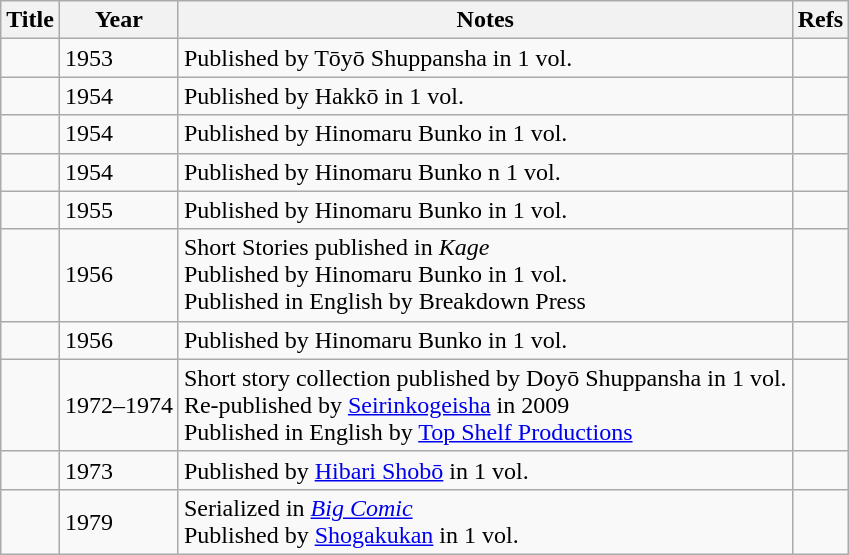<table class="wikitable sortable">
<tr>
<th>Title</th>
<th>Year</th>
<th class=unsortable>Notes</th>
<th class=unsortable>Refs</th>
</tr>
<tr>
<td></td>
<td>1953</td>
<td>Published by Tōyō Shuppansha in 1 vol.</td>
<td></td>
</tr>
<tr>
<td></td>
<td>1954</td>
<td>Published by Hakkō in 1 vol.</td>
<td></td>
</tr>
<tr>
<td></td>
<td>1954</td>
<td>Published by Hinomaru Bunko in 1 vol.</td>
<td></td>
</tr>
<tr>
<td></td>
<td>1954</td>
<td>Published by Hinomaru Bunko n 1 vol.</td>
<td></td>
</tr>
<tr>
<td></td>
<td>1955</td>
<td>Published by Hinomaru Bunko in 1 vol.</td>
<td></td>
</tr>
<tr>
<td></td>
<td>1956</td>
<td>Short Stories published in <em>Kage</em><br>Published by Hinomaru Bunko in 1 vol.<br>Published in English by Breakdown Press</td>
<td></td>
</tr>
<tr>
<td></td>
<td>1956</td>
<td>Published by Hinomaru Bunko in 1 vol.</td>
<td></td>
</tr>
<tr>
<td></td>
<td>1972–1974</td>
<td>Short story collection published by Doyō Shuppansha in 1 vol.<br>Re-published by <a href='#'>Seirinkogeisha</a> in 2009<br>Published in English by <a href='#'>Top Shelf Productions</a></td>
<td></td>
</tr>
<tr>
<td></td>
<td>1973</td>
<td>Published by <a href='#'>Hibari Shobō</a> in 1 vol.</td>
<td></td>
</tr>
<tr>
<td></td>
<td>1979</td>
<td>Serialized in <em><a href='#'>Big Comic</a></em><br>Published by <a href='#'>Shogakukan</a> in 1 vol.</td>
<td></td>
</tr>
</table>
